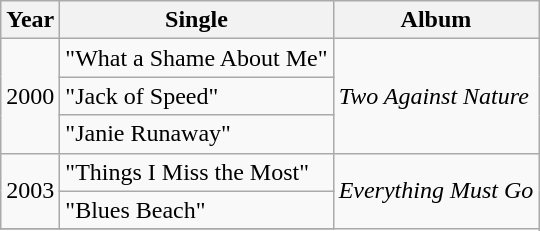<table class="wikitable" style="text-align:center;">
<tr>
<th rowspan="1">Year</th>
<th rowspan="1">Single</th>
<th rowspan="1">Album</th>
</tr>
<tr>
<td rowspan="3">2000</td>
<td style="text-align:left;">"What a Shame About Me"</td>
<td style="text-align:left;" rowspan="3"><em>Two Against Nature</em></td>
</tr>
<tr>
<td style="text-align:left;">"Jack of Speed"</td>
</tr>
<tr>
<td style="text-align:left;">"Janie Runaway"</td>
</tr>
<tr>
<td rowspan="2">2003</td>
<td style="text-align:left;">"Things I Miss the Most"</td>
<td style="text-align:left;" rowspan="3"><em>Everything Must Go</em></td>
</tr>
<tr>
<td style="text-align:left;">"Blues Beach"</td>
</tr>
<tr>
</tr>
</table>
